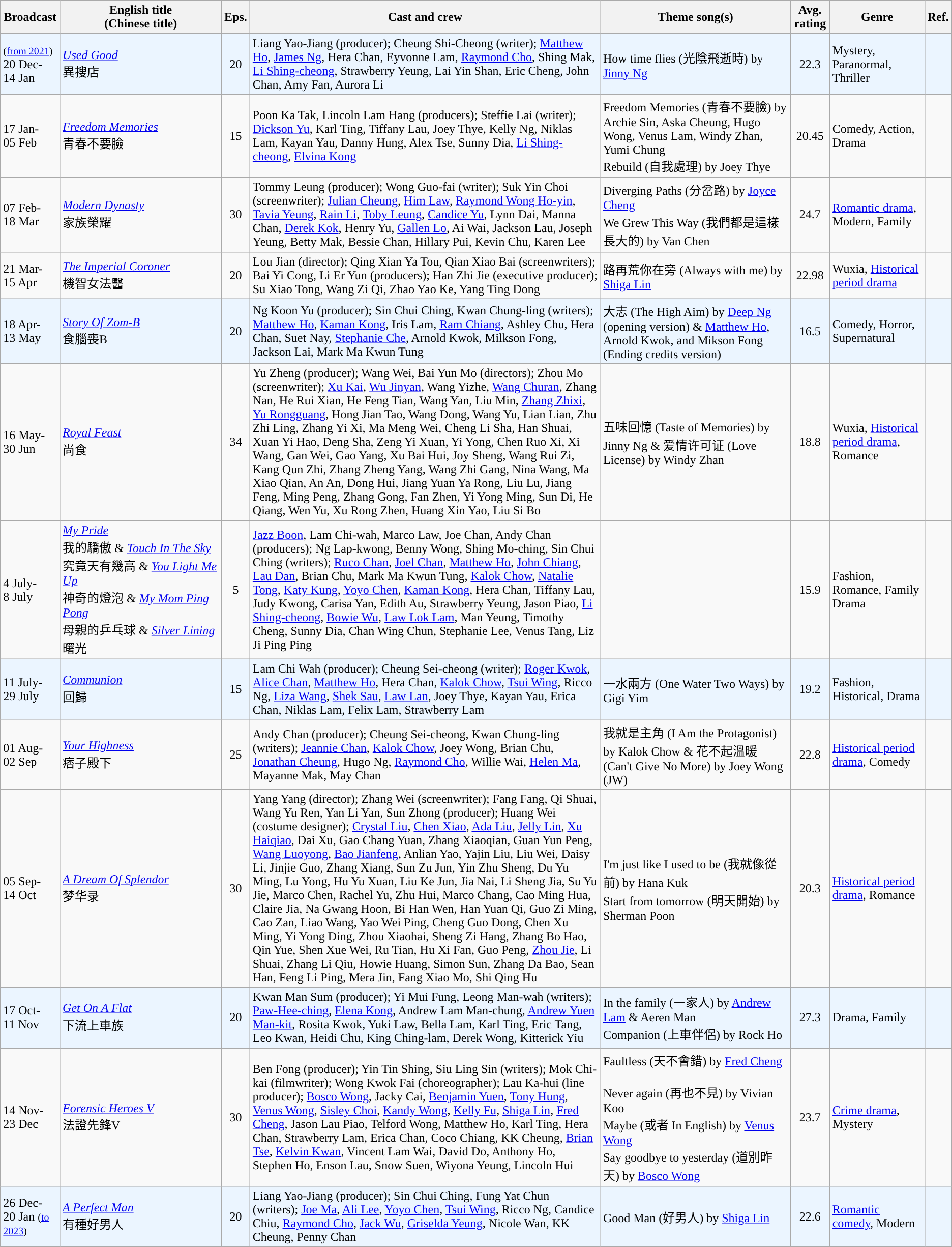<table class="wikitable sortable">
<tr>
<th>Broadcast</th>
<th style="width:17%;">English title <br> (Chinese title)</th>
<th>Eps.</th>
<th>Cast and crew</th>
<th style="width:20%;">Theme song(s)</th>
<th>Avg. rating</th>
<th style="width:10%;">Genre</th>
<th>Ref.</th>
</tr>
<tr ---- bgcolor="#ebf5ff">
<td><small> (<a href='#'>from 2021</a>)</small><br>20 Dec-<br>14 Jan</td>
<td><em><a href='#'>Used Good</a></em> <br>異搜店</td>
<td style="text-align:center;">20</td>
<td>Liang Yao-Jiang (producer); Cheung Shi-Cheong (writer); <a href='#'>Matthew Ho</a>, <a href='#'>James Ng</a>, Hera Chan, Eyvonne Lam, <a href='#'>Raymond Cho</a>, Shing Mak, <a href='#'>Li Shing-cheong</a>, Strawberry Yeung, Lai Yin Shan, Eric Cheng, John Chan, Amy Fan, Aurora Li</td>
<td>How time flies (光陰飛逝時) by <a href='#'>Jinny Ng</a></td>
<td style="text-align:center;">22.3</td>
<td>Mystery, Paranormal, Thriller</td>
<td></td>
</tr>
<tr>
<td>17 Jan-<br>05 Feb</td>
<td><em><a href='#'>Freedom Memories</a></em> <br>青春不要臉</td>
<td style="text-align:center;">15</td>
<td>Poon Ka Tak, Lincoln Lam Hang (producers); Steffie Lai (writer); <a href='#'>Dickson Yu</a>, Karl Ting, Tiffany Lau, Joey Thye, Kelly Ng, Niklas Lam, Kayan Yau, Danny Hung, Alex Tse, Sunny Dia, <a href='#'>Li Shing-cheong</a>, <a href='#'>Elvina Kong</a></td>
<td>Freedom Memories (青春不要臉) by Archie Sin, Aska Cheung, Hugo Wong, Venus Lam, Windy Zhan, Yumi Chung<br>Rebuild (自我處理) by Joey Thye</td>
<td style="text-align:center;">20.45</td>
<td>Comedy, Action, Drama</td>
<td></td>
</tr>
<tr -----bgcolor="#b6fcb6">
<td>07 Feb-<br>18 Mar</td>
<td><em><a href='#'>Modern Dynasty</a></em> <br>家族榮耀</td>
<td style="text-align:center;">30</td>
<td>Tommy Leung (producer); Wong Guo-fai (writer); Suk Yin Choi (screenwriter); <a href='#'>Julian Cheung</a>, <a href='#'>Him Law</a>, <a href='#'>Raymond Wong Ho-yin</a>, <a href='#'>Tavia Yeung</a>, <a href='#'>Rain Li</a>, <a href='#'>Toby Leung</a>, <a href='#'>Candice Yu</a>, Lynn Dai, Manna Chan, <a href='#'>Derek Kok</a>, Henry Yu, <a href='#'>Gallen Lo</a>, Ai Wai, Jackson Lau, Joseph Yeung, Betty Mak, Bessie Chan, Hillary Pui, Kevin Chu, Karen Lee</td>
<td>Diverging Paths (分岔路) by <a href='#'>Joyce Cheng</a><br>We Grew This Way (我們都是這樣長大的) by Van Chen</td>
<td style="text-align:center;">24.7</td>
<td><a href='#'>Romantic drama</a>, Modern, Family</td>
<td></td>
</tr>
<tr -----bgcolor="#b6fcb6">
<td>21 Mar-<br>15 Apr</td>
<td><em><a href='#'>The Imperial Coroner</a></em> <br>機智女法醫</td>
<td style="text-align:center;">20</td>
<td>Lou Jian (director); Qing Xian Ya Tou, Qian Xiao Bai (screenwriters); Bai Yi Cong, Li Er Yun (producers); Han Zhi Jie (executive producer); Su Xiao Tong, Wang Zi Qi, Zhao Yao Ke, Yang Ting Dong</td>
<td>路再荒你在旁 (Always with me) by <a href='#'>Shiga Lin</a></td>
<td style="text-align:center;">22.98</td>
<td>Wuxia, <a href='#'>Historical period drama</a></td>
<td></td>
</tr>
<tr ---- bgcolor="#ebf5ff">
<td>18 Apr-<br>13 May</td>
<td><em><a href='#'>Story Of Zom-B</a></em> <br>食腦喪B</td>
<td style="text-align:center;">20</td>
<td>Ng Koon Yu (producer); Sin Chui Ching, Kwan Chung-ling (writers); <a href='#'>Matthew Ho</a>, <a href='#'>Kaman Kong</a>, Iris Lam, <a href='#'>Ram Chiang</a>, Ashley Chu, Hera Chan, Suet Nay, <a href='#'>Stephanie Che</a>, Arnold Kwok, Milkson Fong, Jackson Lai, Mark Ma Kwun Tung</td>
<td>大志 (The High Aim) by <a href='#'>Deep Ng</a> (opening version) & <a href='#'>Matthew Ho</a>, Arnold Kwok, and Mikson Fong (Ending credits version)</td>
<td style="text-align:center;">16.5</td>
<td>Comedy, Horror, Supernatural</td>
<td></td>
</tr>
<tr -----bgcolor="#b6fcb6">
<td>16 May-<br> 30 Jun</td>
<td><em><a href='#'>Royal Feast</a></em> <br>尚食</td>
<td style="text-align:center;">34</td>
<td>Yu Zheng (producer); Wang Wei, Bai Yun Mo (directors); Zhou Mo (screenwriter); <a href='#'>Xu Kai</a>, <a href='#'>Wu Jinyan</a>, Wang Yizhe, <a href='#'>Wang Churan</a>, Zhang Nan, He Rui Xian, He Feng Tian, Wang Yan, Liu Min, <a href='#'>Zhang Zhixi</a>, <a href='#'>Yu Rongguang</a>, Hong Jian Tao, Wang Dong, Wang Yu, Lian Lian, Zhu Zhi Ling, Zhang Yi Xi, Ma Meng Wei, Cheng Li Sha, Han Shuai, Xuan Yi Hao, Deng Sha, Zeng Yi Xuan, Yi Yong, Chen Ruo Xi, Xi Wang, Gan Wei, Gao Yang, Xu Bai Hui, Joy Sheng, Wang Rui Zi, Kang Qun Zhi, Zhang Zheng Yang, Wang Zhi Gang, Nina Wang, Ma Xiao Qian, An An, Dong Hui, Jiang Yuan Ya Rong, Liu Lu, Jiang Feng, Ming Peng, Zhang Gong, Fan Zhen, Yi Yong Ming, Sun Di, He Qiang, Wen Yu, Xu Rong Zhen, Huang Xin Yao, Liu Si Bo</td>
<td>五味回憶 (Taste of Memories) by Jinny Ng & 爱情许可证 (Love License) by Windy Zhan</td>
<td style="text-align:center;">18.8</td>
<td>Wuxia, <a href='#'>Historical period drama</a>, Romance</td>
<td></td>
</tr>
<tr>
<td>4 July-<br>8 July</td>
<td><em><a href='#'>My Pride</a></em> <br>我的驕傲 & <em><a href='#'>Touch In The Sky</a></em> <br>究竟天有幾高 & <em><a href='#'>You Light Me Up</a></em> <br>神奇的燈泡 & <em><a href='#'>My Mom Ping Pong</a></em> <br>母親的乒乓球 & <em><a href='#'>Silver Lining</a></em> <br>曙光</td>
<td style="text-align:center;">5</td>
<td><a href='#'>Jazz Boon</a>, Lam Chi-wah, Marco Law, Joe Chan, Andy Chan (producers); Ng Lap-kwong, Benny Wong, Shing Mo-ching, Sin Chui Ching (writers); <a href='#'>Ruco Chan</a>, <a href='#'>Joel Chan</a>, <a href='#'>Matthew Ho</a>, <a href='#'>John Chiang</a>, <a href='#'>Lau Dan</a>, Brian Chu, Mark Ma Kwun Tung, <a href='#'>Kalok Chow</a>, <a href='#'>Natalie Tong</a>, <a href='#'>Katy Kung</a>, <a href='#'>Yoyo Chen</a>, <a href='#'>Kaman Kong</a>, Hera Chan, Tiffany Lau, Judy Kwong, Carisa Yan, Edith Au, Strawberry Yeung, Jason Piao, <a href='#'>Li Shing-cheong</a>, <a href='#'>Bowie Wu</a>, <a href='#'>Law Lok Lam</a>, Man Yeung, Timothy Cheng, Sunny Dia, Chan Wing Chun, Stephanie Lee, Venus Tang, Liz Ji Ping Ping</td>
<td></td>
<td style="text-align:center;">15.9</td>
<td>Fashion, Romance, Family Drama</td>
<td></td>
</tr>
<tr ---- bgcolor="#ebf5ff">
<td>11 July-<br>29 July</td>
<td><em><a href='#'>Communion</a></em> <br>回歸</td>
<td style="text-align:center;">15</td>
<td>Lam Chi Wah (producer); Cheung Sei-cheong (writer); <a href='#'>Roger Kwok</a>, <a href='#'>Alice Chan</a>, <a href='#'>Matthew Ho</a>, Hera Chan, <a href='#'>Kalok Chow</a>, <a href='#'>Tsui Wing</a>, Ricco Ng, <a href='#'>Liza Wang</a>, <a href='#'>Shek Sau</a>, <a href='#'>Law Lan</a>, Joey Thye, Kayan Yau, Erica Chan, Niklas Lam, Felix Lam, Strawberry Lam</td>
<td>一水兩方 (One Water Two Ways) by Gigi Yim</td>
<td style="text-align:center;">19.2</td>
<td>Fashion, Historical, Drama</td>
<td></td>
</tr>
<tr>
<td>01 Aug-<br>02 Sep</td>
<td><em><a href='#'>Your Highness</a></em> <br>痞子殿下</td>
<td style="text-align:center;">25</td>
<td>Andy Chan (producer); Cheung Sei-cheong, Kwan Chung-ling (writers); <a href='#'>Jeannie Chan</a>, <a href='#'>Kalok Chow</a>, Joey Wong, Brian Chu, <a href='#'>Jonathan Cheung</a>, Hugo Ng, <a href='#'>Raymond Cho</a>, Willie Wai, <a href='#'>Helen Ma</a>, Mayanne Mak, May Chan</td>
<td>我就是主角 (I Am the Protagonist) by Kalok Chow & 花不起溫暖 (Can't Give No More) by Joey Wong (JW)</td>
<td style="text-align:center;">22.8</td>
<td><a href='#'>Historical period drama</a>, Comedy</td>
<td></td>
</tr>
<tr -----bgcolor="#b6fcb6">
<td>05 Sep-<br>14 Oct</td>
<td><em><a href='#'>A Dream Of Splendor</a></em> <br>梦华录</td>
<td style="text-align:center;">30</td>
<td>Yang Yang (director); Zhang Wei (screenwriter); Fang Fang, Qi Shuai, Wang Yu Ren, Yan Li Yan, Sun Zhong (producer); Huang Wei (costume designer); <a href='#'>Crystal Liu</a>, <a href='#'>Chen Xiao</a>, <a href='#'>Ada Liu</a>, <a href='#'>Jelly Lin</a>, <a href='#'>Xu Haiqiao</a>, Dai Xu, Gao Chang Yuan, Zhang Xiaoqian, Guan Yun Peng, <a href='#'>Wang Luoyong</a>, <a href='#'>Bao Jianfeng</a>, Anlian Yao, Yajin Liu, Liu Wei, Daisy Li, Jinjie Guo, Zhang Xiang, Sun Zu Jun, Yin Zhu Sheng, Du Yu Ming, Lu Yong, Hu Yu Xuan, Liu Ke Jun, Jia Nai, Li Sheng Jia, Su Yu Jie, Marco Chen, Rachel Yu, Zhu Hui, Marco Chang, Cao Ming Hua, Claire Jia, Na Gwang Hoon, Bi Han Wen, Han Yuan Qi, Guo Zi Ming, Cao Zan, Liao Wang, Yao Wei Ping, Cheng Guo Dong, Chen Xu Ming, Yi Yong Ding, Zhou Xiaohai, Sheng Zi Hang, Zhang Bo Hao, Qin Yue, Shen Xue Wei, Ru Tian, Hu Xi Fan, Guo Peng, <a href='#'>Zhou Jie</a>, Li Shuai, Zhang Li Qiu, Howie Huang, Simon Sun, Zhang Da Bao, Sean Han, Feng Li Ping, Mera Jin, Fang Xiao Mo, Shi Qing Hu</td>
<td>I'm just like I used to be (我就像從前) by Hana Kuk<br>Start from tomorrow (明天開始) by Sherman Poon</td>
<td style="text-align:center;">20.3</td>
<td><a href='#'>Historical period drama</a>, Romance</td>
<td></td>
</tr>
<tr ---- bgcolor="#ebf5ff">
<td>17 Oct-<br>11 Nov</td>
<td><em><a href='#'>Get On A Flat</a></em> <br>下流上車族</td>
<td style="text-align:center;">20</td>
<td>Kwan Man Sum (producer); Yi Mui Fung, Leong Man-wah (writers); <a href='#'>Paw-Hee-ching</a>, <a href='#'>Elena Kong</a>, Andrew Lam Man-chung, <a href='#'>Andrew Yuen Man-kit</a>, Rosita Kwok, Yuki Law, Bella Lam, Karl Ting, Eric Tang, Leo Kwan, Heidi Chu, King Ching-lam, Derek Wong, Kitterick Yiu</td>
<td>In the family (一家人) by <a href='#'>Andrew Lam</a> & Aeren Man<br>Companion (上車伴侶) by Rock Ho</td>
<td style="text-align:center;">27.3</td>
<td>Drama, Family</td>
<td></td>
</tr>
<tr>
<td>14 Nov-<br>23 Dec</td>
<td><em><a href='#'>Forensic Heroes V</a></em> <br>法證先鋒V</td>
<td style="text-align:center;">30</td>
<td>Ben Fong (producer); Yin Tin Shing, Siu Ling Sin (writers); Mok Chi-kai (filmwriter); Wong Kwok Fai (choreographer); Lau Ka-hui (line producer); <a href='#'>Bosco Wong</a>, Jacky Cai, <a href='#'>Benjamin Yuen</a>, <a href='#'>Tony Hung</a>, <a href='#'>Venus Wong</a>, <a href='#'>Sisley Choi</a>, <a href='#'>Kandy Wong</a>, <a href='#'>Kelly Fu</a>, <a href='#'>Shiga Lin</a>, <a href='#'>Fred Cheng</a>, Jason Lau Piao, Telford Wong, Matthew Ho, Karl Ting, Hera Chan, Strawberry Lam, Erica Chan, Coco Chiang, KK Cheung, <a href='#'>Brian Tse</a>, <a href='#'>Kelvin Kwan</a>, Vincent Lam Wai, David Do, Anthony Ho, Stephen Ho, Enson Lau, Snow Suen, Wiyona Yeung, Lincoln Hui</td>
<td>Faultless (天不會錯) by <a href='#'>Fred Cheng</a> <br><br>Never again (再也不見) by Vivian Koo <br>
Maybe (或者 In English) by <a href='#'>Venus Wong</a> <br>
Say goodbye to yesterday (道別昨天) by <a href='#'>Bosco Wong</a></td>
<td style="text-align:center;">23.7</td>
<td><a href='#'>Crime drama</a>, Mystery</td>
<td></td>
</tr>
<tr ---- bgcolor="#ebf5ff">
<td>26 Dec-<br>20 Jan <small>(<a href='#'>to 2023</a>)</small></td>
<td><em><a href='#'>A Perfect Man</a></em> <br>有種好男人</td>
<td style="text-align:center;">20</td>
<td>Liang Yao-Jiang (producer); Sin Chui Ching, Fung Yat Chun (writers); <a href='#'>Joe Ma</a>, <a href='#'>Ali Lee</a>, <a href='#'>Yoyo Chen</a>, <a href='#'>Tsui Wing</a>, Ricco Ng, Candice Chiu, <a href='#'>Raymond Cho</a>, <a href='#'>Jack Wu</a>, <a href='#'>Griselda Yeung</a>, Nicole Wan, KK Cheung, Penny Chan</td>
<td>Good Man (好男人) by <a href='#'>Shiga Lin</a></td>
<td style="text-align:center;">22.6</td>
<td><a href='#'>Romantic comedy</a>, Modern</td>
<td></td>
</tr>
</table>
